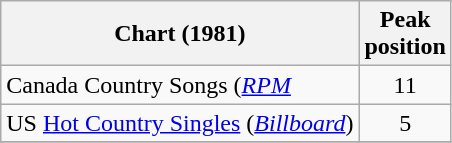<table class="wikitable sortable">
<tr>
<th align="left">Chart (1981)</th>
<th align="center">Peak<br>position</th>
</tr>
<tr>
<td align="left">Canada Country Songs (<em><a href='#'>RPM</a></em></td>
<td align="center">11</td>
</tr>
<tr>
<td align="left">US <a href='#'>Hot Country Singles</a> (<em><a href='#'>Billboard</a></em>)</td>
<td align="center">5</td>
</tr>
<tr>
</tr>
</table>
